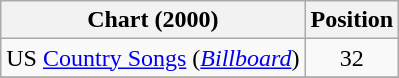<table class="wikitable sortable">
<tr>
<th scope="col">Chart (2000)</th>
<th scope="col">Position</th>
</tr>
<tr>
<td>US <a href='#'>Country Songs</a> (<em><a href='#'>Billboard</a></em>)</td>
<td align="center">32</td>
</tr>
<tr>
</tr>
</table>
